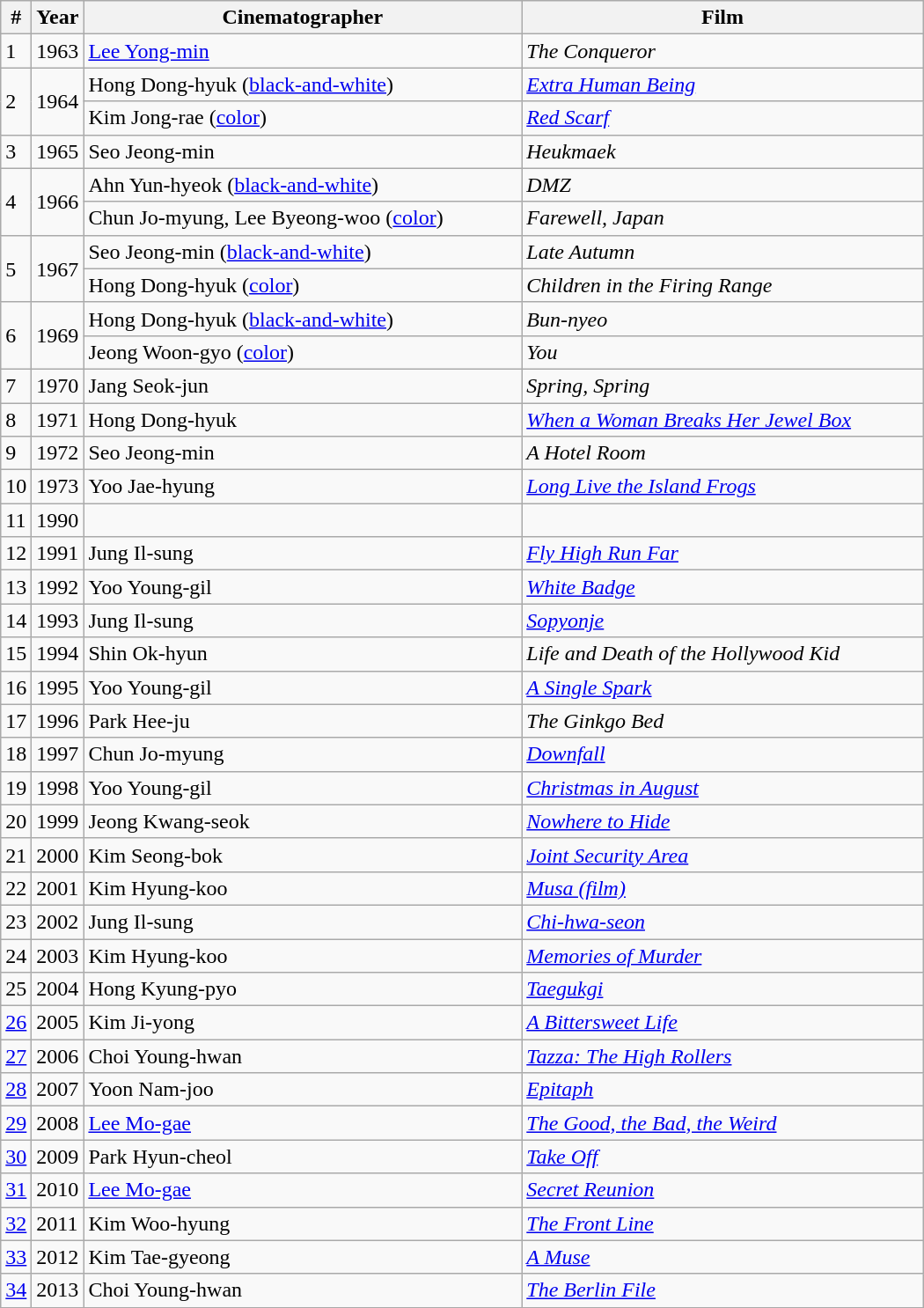<table class="wikitable" style="width:700px">
<tr>
<th style="width:10px">#</th>
<th style="width:10px">Year</th>
<th>Cinematographer</th>
<th>Film</th>
</tr>
<tr>
<td>1</td>
<td>1963</td>
<td><a href='#'>Lee Yong-min</a></td>
<td><em>The Conqueror</em></td>
</tr>
<tr>
<td rowspan="2">2</td>
<td rowspan="2">1964</td>
<td>Hong Dong-hyuk (<a href='#'>black-and-white</a>)</td>
<td><em><a href='#'>Extra Human Being</a></em></td>
</tr>
<tr>
<td>Kim Jong-rae (<a href='#'>color</a>)</td>
<td><em><a href='#'>Red Scarf</a></em></td>
</tr>
<tr>
<td>3</td>
<td>1965</td>
<td>Seo Jeong-min</td>
<td><em>Heukmaek</em></td>
</tr>
<tr>
<td rowspan="2">4</td>
<td rowspan="2">1966</td>
<td>Ahn Yun-hyeok (<a href='#'>black-and-white</a>)</td>
<td><em>DMZ</em></td>
</tr>
<tr>
<td>Chun Jo-myung, Lee Byeong-woo (<a href='#'>color</a>)</td>
<td><em>Farewell, Japan</em></td>
</tr>
<tr>
<td rowspan="2">5</td>
<td rowspan="2">1967</td>
<td>Seo Jeong-min (<a href='#'>black-and-white</a>)</td>
<td><em>Late Autumn</em></td>
</tr>
<tr>
<td>Hong Dong-hyuk (<a href='#'>color</a>)</td>
<td><em>Children in the Firing Range</em></td>
</tr>
<tr>
<td rowspan="2">6</td>
<td rowspan="2">1969</td>
<td>Hong Dong-hyuk (<a href='#'>black-and-white</a>)</td>
<td><em>Bun-nyeo</em></td>
</tr>
<tr>
<td>Jeong Woon-gyo (<a href='#'>color</a>)</td>
<td><em>You</em></td>
</tr>
<tr>
<td>7</td>
<td>1970</td>
<td>Jang Seok-jun</td>
<td><em>Spring, Spring</em></td>
</tr>
<tr>
<td>8</td>
<td>1971</td>
<td>Hong Dong-hyuk</td>
<td><em><a href='#'>When a Woman Breaks Her Jewel Box</a></em></td>
</tr>
<tr>
<td>9</td>
<td>1972</td>
<td>Seo Jeong-min</td>
<td><em>A Hotel Room</em></td>
</tr>
<tr>
<td>10</td>
<td>1973</td>
<td>Yoo Jae-hyung</td>
<td><em><a href='#'>Long Live the Island Frogs</a></em></td>
</tr>
<tr>
<td>11</td>
<td>1990</td>
<td></td>
<td></td>
</tr>
<tr>
<td>12</td>
<td>1991</td>
<td>Jung Il-sung</td>
<td><em><a href='#'>Fly High Run Far</a></em></td>
</tr>
<tr>
<td>13</td>
<td>1992</td>
<td>Yoo Young-gil</td>
<td><em><a href='#'>White Badge</a></em></td>
</tr>
<tr>
<td>14</td>
<td>1993</td>
<td>Jung Il-sung</td>
<td><em><a href='#'>Sopyonje</a></em></td>
</tr>
<tr>
<td>15</td>
<td>1994</td>
<td>Shin Ok-hyun</td>
<td><em>Life and Death of the Hollywood Kid</em></td>
</tr>
<tr>
<td>16</td>
<td>1995</td>
<td>Yoo Young-gil</td>
<td><em><a href='#'>A Single Spark</a></em></td>
</tr>
<tr>
<td>17</td>
<td>1996</td>
<td>Park Hee-ju</td>
<td><em>The Ginkgo Bed</em></td>
</tr>
<tr>
<td>18</td>
<td>1997</td>
<td>Chun Jo-myung</td>
<td><em><a href='#'>Downfall</a></em></td>
</tr>
<tr>
<td>19</td>
<td>1998</td>
<td>Yoo Young-gil</td>
<td><em><a href='#'>Christmas in August</a></em></td>
</tr>
<tr>
<td>20</td>
<td>1999</td>
<td>Jeong Kwang-seok</td>
<td><em><a href='#'>Nowhere to Hide</a></em></td>
</tr>
<tr>
<td>21</td>
<td>2000</td>
<td>Kim Seong-bok</td>
<td><em><a href='#'>Joint Security Area</a></em></td>
</tr>
<tr>
<td>22</td>
<td>2001</td>
<td>Kim Hyung-koo</td>
<td><em><a href='#'>Musa (film)</a></em></td>
</tr>
<tr>
<td>23</td>
<td>2002</td>
<td>Jung Il-sung</td>
<td><em><a href='#'>Chi-hwa-seon</a></em></td>
</tr>
<tr>
<td>24</td>
<td>2003</td>
<td>Kim Hyung-koo</td>
<td><em><a href='#'>Memories of Murder</a></em></td>
</tr>
<tr>
<td>25</td>
<td>2004</td>
<td>Hong Kyung-pyo</td>
<td><em><a href='#'>Taegukgi</a></em></td>
</tr>
<tr>
<td><a href='#'>26</a></td>
<td>2005</td>
<td>Kim Ji-yong</td>
<td><em><a href='#'>A Bittersweet Life</a></em></td>
</tr>
<tr>
<td><a href='#'>27</a></td>
<td>2006</td>
<td>Choi Young-hwan</td>
<td><em><a href='#'>Tazza: The High Rollers</a></em></td>
</tr>
<tr>
<td><a href='#'>28</a></td>
<td>2007</td>
<td>Yoon Nam-joo</td>
<td><em><a href='#'>Epitaph</a></em></td>
</tr>
<tr>
<td><a href='#'>29</a></td>
<td>2008</td>
<td><a href='#'>Lee Mo-gae</a></td>
<td><em><a href='#'>The Good, the Bad, the Weird</a></em></td>
</tr>
<tr>
<td><a href='#'>30</a></td>
<td>2009</td>
<td>Park Hyun-cheol</td>
<td><em><a href='#'>Take Off</a></em></td>
</tr>
<tr>
<td><a href='#'>31</a></td>
<td>2010</td>
<td><a href='#'>Lee Mo-gae</a></td>
<td><em><a href='#'>Secret Reunion</a></em></td>
</tr>
<tr>
<td><a href='#'>32</a></td>
<td>2011</td>
<td>Kim Woo-hyung</td>
<td><em><a href='#'>The Front Line</a></em></td>
</tr>
<tr>
<td><a href='#'>33</a></td>
<td>2012</td>
<td>Kim Tae-gyeong</td>
<td><em><a href='#'>A Muse</a></em></td>
</tr>
<tr>
<td><a href='#'>34</a></td>
<td>2013</td>
<td>Choi Young-hwan</td>
<td><em><a href='#'>The Berlin File</a></em></td>
</tr>
</table>
